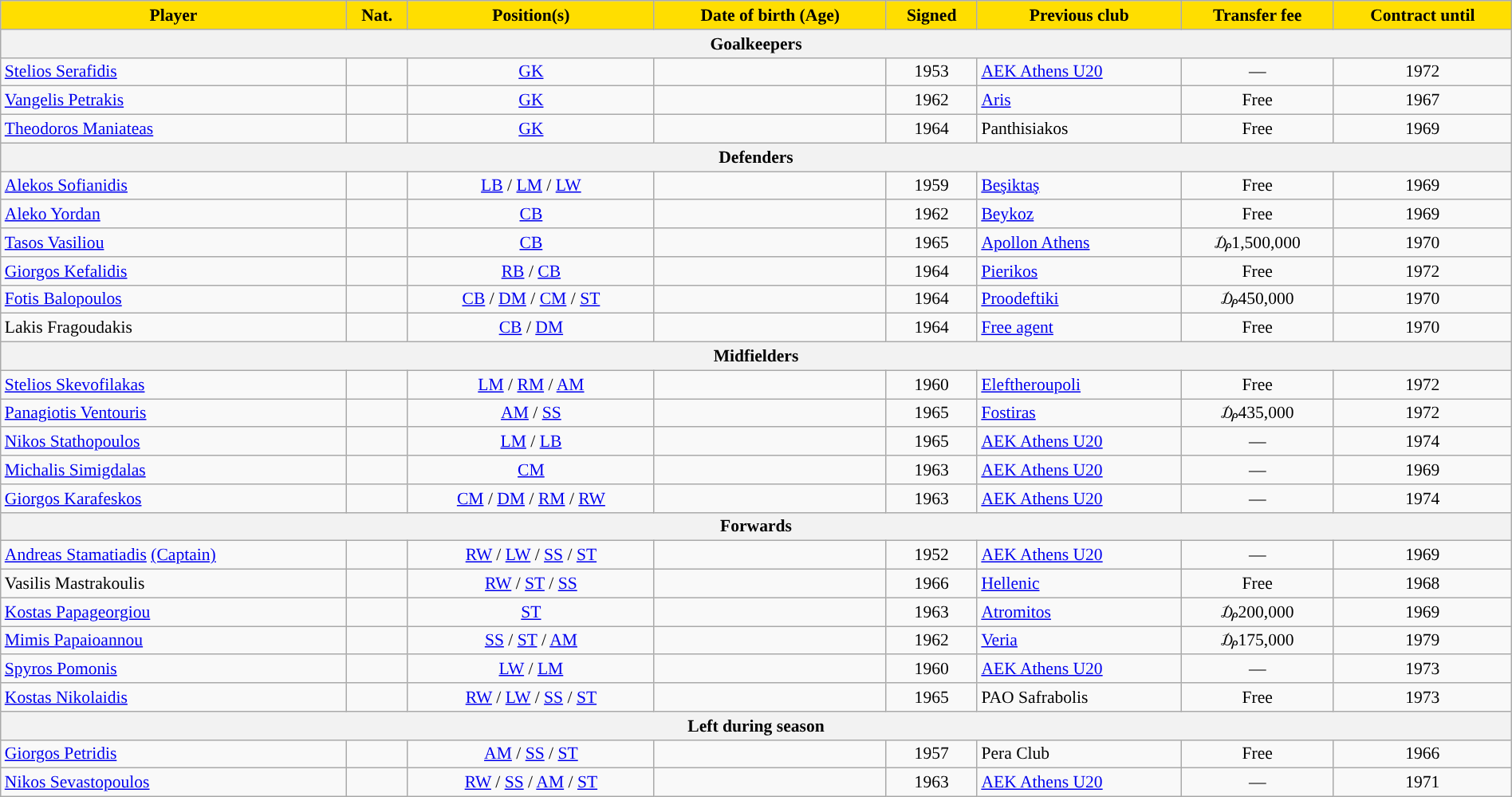<table class="wikitable" style="text-align:center; font-size:90%;width:100%;">
<tr>
<th style="background:#FFDE00">Player</th>
<th style="background:#FFDE00">Nat.</th>
<th style="background:#FFDE00">Position(s)</th>
<th style="background:#FFDE00">Date of birth (Age)</th>
<th style="background:#FFDE00">Signed</th>
<th style="background:#FFDE00">Previous club</th>
<th style="background:#FFDE00">Transfer fee</th>
<th style="background:#FFDE00">Contract until</th>
</tr>
<tr>
<th colspan="8">Goalkeepers</th>
</tr>
<tr>
<td align=left><a href='#'>Stelios Serafidis</a></td>
<td></td>
<td><a href='#'>GK</a></td>
<td></td>
<td>1953</td>
<td align=left> <a href='#'>AEK Athens U20</a></td>
<td>—</td>
<td>1972</td>
</tr>
<tr>
<td align=left><a href='#'>Vangelis Petrakis</a></td>
<td></td>
<td><a href='#'>GK</a></td>
<td></td>
<td>1962</td>
<td align=left> <a href='#'>Aris</a></td>
<td>Free</td>
<td>1967</td>
</tr>
<tr>
<td align=left><a href='#'>Theodoros Maniateas</a></td>
<td></td>
<td><a href='#'>GK</a></td>
<td></td>
<td>1964</td>
<td align=left> Panthisiakos</td>
<td>Free</td>
<td>1969</td>
</tr>
<tr>
<th colspan="8">Defenders</th>
</tr>
<tr>
<td align=left><a href='#'>Alekos Sofianidis</a></td>
<td></td>
<td><a href='#'>LB</a> / <a href='#'>LM</a> / <a href='#'>LW</a></td>
<td></td>
<td>1959</td>
<td align=left> <a href='#'>Beşiktaş</a></td>
<td>Free</td>
<td>1969</td>
</tr>
<tr>
<td align=left><a href='#'>Aleko Yordan</a></td>
<td></td>
<td><a href='#'>CB</a></td>
<td></td>
<td>1962</td>
<td align=left> <a href='#'>Beykoz</a></td>
<td>Free</td>
<td>1969</td>
</tr>
<tr>
<td align=left><a href='#'>Tasos Vasiliou</a></td>
<td></td>
<td><a href='#'>CB</a></td>
<td></td>
<td>1965</td>
<td align=left> <a href='#'>Apollon Athens</a></td>
<td>₯1,500,000</td>
<td>1970</td>
</tr>
<tr>
<td align=left><a href='#'>Giorgos Kefalidis</a></td>
<td></td>
<td><a href='#'>RB</a> / <a href='#'>CB</a></td>
<td></td>
<td>1964</td>
<td align=left> <a href='#'>Pierikos</a></td>
<td>Free</td>
<td>1972</td>
</tr>
<tr>
<td align=left><a href='#'>Fotis Balopoulos</a></td>
<td></td>
<td><a href='#'>CB</a> / <a href='#'>DM</a> / <a href='#'>CM</a> / <a href='#'>ST</a></td>
<td></td>
<td>1964</td>
<td align=left> <a href='#'>Proodeftiki</a></td>
<td>₯450,000</td>
<td>1970</td>
</tr>
<tr>
<td align=left>Lakis Fragoudakis</td>
<td></td>
<td><a href='#'>CB</a> / <a href='#'>DM</a></td>
<td></td>
<td>1964</td>
<td align=left><a href='#'>Free agent</a></td>
<td>Free</td>
<td>1970</td>
</tr>
<tr>
<th colspan="8">Midfielders</th>
</tr>
<tr>
<td align=left><a href='#'>Stelios Skevofilakas</a></td>
<td></td>
<td><a href='#'>LM</a> / <a href='#'>RM</a> / <a href='#'>AM</a></td>
<td></td>
<td>1960</td>
<td align=left> <a href='#'>Eleftheroupoli</a></td>
<td>Free</td>
<td>1972</td>
</tr>
<tr>
<td align=left><a href='#'>Panagiotis Ventouris</a></td>
<td></td>
<td><a href='#'>AM</a> / <a href='#'>SS</a></td>
<td></td>
<td>1965</td>
<td align=left> <a href='#'>Fostiras</a></td>
<td>₯435,000</td>
<td>1972</td>
</tr>
<tr>
<td align=left><a href='#'>Nikos Stathopoulos</a></td>
<td></td>
<td><a href='#'>LM</a> / <a href='#'>LB</a></td>
<td></td>
<td>1965</td>
<td align=left> <a href='#'>AEK Athens U20</a></td>
<td>—</td>
<td>1974</td>
</tr>
<tr>
<td align=left><a href='#'>Michalis Simigdalas</a></td>
<td></td>
<td><a href='#'>CM</a></td>
<td></td>
<td>1963</td>
<td align=left> <a href='#'>AEK Athens U20</a></td>
<td>—</td>
<td>1969</td>
</tr>
<tr>
<td align=left><a href='#'>Giorgos Karafeskos</a></td>
<td></td>
<td><a href='#'>CM</a> / <a href='#'>DM</a> / <a href='#'>RM</a> / <a href='#'>RW</a></td>
<td></td>
<td>1963</td>
<td align=left> <a href='#'>AEK Athens U20</a></td>
<td>—</td>
<td>1974</td>
</tr>
<tr>
<th colspan="8">Forwards</th>
</tr>
<tr>
<td align=left><a href='#'>Andreas Stamatiadis</a> <a href='#'>(Captain)</a></td>
<td></td>
<td><a href='#'>RW</a> / <a href='#'>LW</a> / <a href='#'>SS</a> / <a href='#'>ST</a></td>
<td></td>
<td>1952</td>
<td align=left> <a href='#'>AEK Athens U20</a></td>
<td>—</td>
<td>1969</td>
</tr>
<tr>
<td align=left>Vasilis Mastrakoulis</td>
<td></td>
<td><a href='#'>RW</a> / <a href='#'>ST</a> / <a href='#'>SS</a></td>
<td></td>
<td>1966</td>
<td align=left> <a href='#'>Hellenic</a></td>
<td>Free</td>
<td>1968</td>
</tr>
<tr>
<td align=left><a href='#'>Kostas Papageorgiou</a></td>
<td></td>
<td><a href='#'>ST</a></td>
<td></td>
<td>1963</td>
<td align=left> <a href='#'>Atromitos</a></td>
<td>₯200,000</td>
<td>1969</td>
</tr>
<tr>
<td align=left><a href='#'>Mimis Papaioannou</a></td>
<td></td>
<td><a href='#'>SS</a> / <a href='#'>ST</a> / <a href='#'>AM</a></td>
<td></td>
<td>1962</td>
<td align=left> <a href='#'>Veria</a></td>
<td>₯175,000</td>
<td>1979</td>
</tr>
<tr>
<td align=left><a href='#'>Spyros Pomonis</a></td>
<td></td>
<td><a href='#'>LW</a> / <a href='#'>LM</a></td>
<td></td>
<td>1960</td>
<td align=left> <a href='#'>AEK Athens U20</a></td>
<td>—</td>
<td>1973</td>
</tr>
<tr>
<td align=left><a href='#'>Kostas Nikolaidis</a></td>
<td></td>
<td><a href='#'>RW</a> / <a href='#'>LW</a> / <a href='#'>SS</a> / <a href='#'>ST</a></td>
<td></td>
<td>1965</td>
<td align=left> PAO Safrabolis</td>
<td>Free</td>
<td>1973</td>
</tr>
<tr>
<th colspan="8">Left during season</th>
</tr>
<tr>
<td align=left><a href='#'>Giorgos Petridis</a></td>
<td></td>
<td><a href='#'>AM</a> / <a href='#'>SS</a> / <a href='#'>ST</a></td>
<td></td>
<td>1957</td>
<td align=left> Pera Club</td>
<td>Free</td>
<td>1966</td>
</tr>
<tr>
<td align=left><a href='#'>Nikos Sevastopoulos</a></td>
<td></td>
<td><a href='#'>RW</a> / <a href='#'>SS</a> / <a href='#'>AM</a> / <a href='#'>ST</a></td>
<td></td>
<td>1963</td>
<td align=left> <a href='#'>AEK Athens U20</a></td>
<td>—</td>
<td>1971</td>
</tr>
</table>
